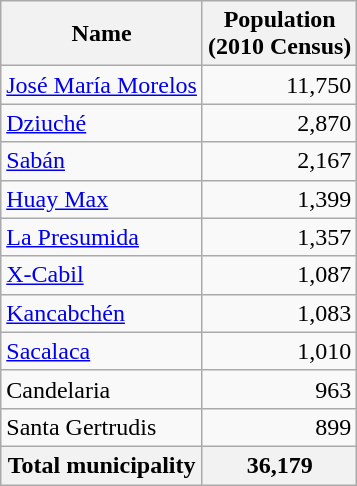<table class="wikitable sortable">
<tr>
<th>Name</th>
<th>Population<br>(2010 Census)</th>
</tr>
<tr>
<td><a href='#'>José María Morelos</a></td>
<td align=right>11,750</td>
</tr>
<tr>
<td><a href='#'>Dziuché</a></td>
<td align=right>2,870</td>
</tr>
<tr>
<td><a href='#'>Sabán</a></td>
<td align=right>2,167</td>
</tr>
<tr>
<td><a href='#'>Huay Max</a></td>
<td align=right>1,399</td>
</tr>
<tr>
<td><a href='#'>La Presumida</a></td>
<td align=right>1,357</td>
</tr>
<tr>
<td><a href='#'>X-Cabil</a></td>
<td align=right>1,087</td>
</tr>
<tr>
<td><a href='#'>Kancabchén</a></td>
<td align=right>1,083</td>
</tr>
<tr>
<td><a href='#'>Sacalaca</a></td>
<td align=right>1,010</td>
</tr>
<tr>
<td>Candelaria</td>
<td align=right>963</td>
</tr>
<tr>
<td>Santa Gertrudis</td>
<td align=right>899</td>
</tr>
<tr>
<th>Total municipality</th>
<th>36,179</th>
</tr>
</table>
